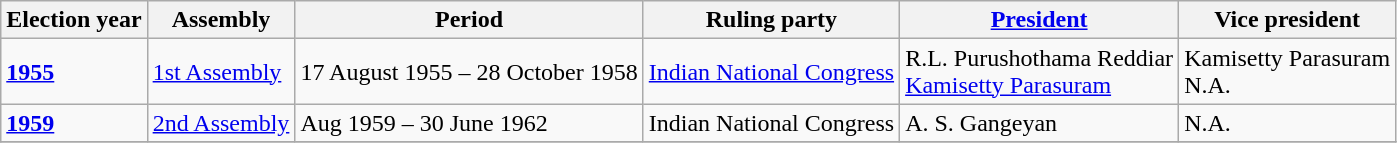<table class="wikitable">
<tr>
<th>Election year</th>
<th>Assembly</th>
<th>Period</th>
<th>Ruling party</th>
<th><strong><a href='#'>President</a></strong></th>
<th><strong>Vice president</strong></th>
</tr>
<tr>
<td><strong><a href='#'>1955</a></strong></td>
<td><a href='#'>1st Assembly</a></td>
<td>17 August 1955 – 28 October 1958</td>
<td><a href='#'>Indian National Congress</a></td>
<td>R.L. Purushothama Reddiar<br><a href='#'>Kamisetty Parasuram</a></td>
<td>Kamisetty Parasuram<br> N.A.</td>
</tr>
<tr>
<td><strong><a href='#'>1959</a></strong></td>
<td><a href='#'>2nd Assembly</a></td>
<td>Aug 1959 – 30 June 1962</td>
<td>Indian National Congress</td>
<td>A. S. Gangeyan</td>
<td>N.A.</td>
</tr>
<tr>
</tr>
</table>
